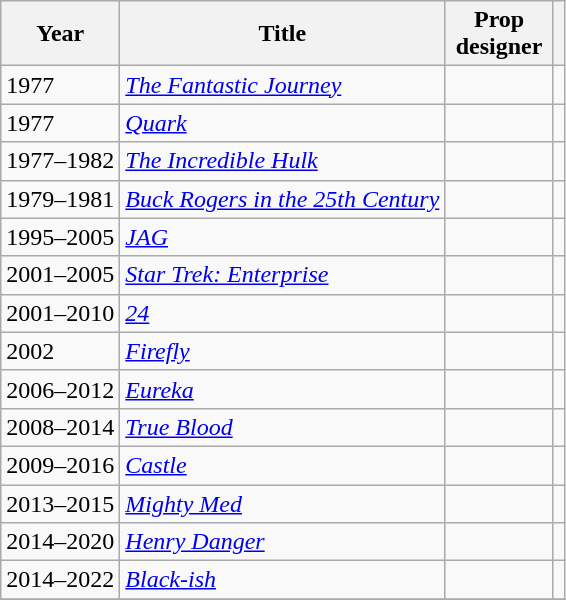<table class="wikitable sortable">
<tr>
<th>Year</th>
<th>Title</th>
<th width="65">Prop designer</th>
<th class=unsortable></th>
</tr>
<tr>
<td>1977</td>
<td><em><a href='#'>The Fantastic Journey</a></em></td>
<td></td>
<td></td>
</tr>
<tr>
<td>1977</td>
<td><em><a href='#'>Quark</a></em></td>
<td></td>
<td></td>
</tr>
<tr>
<td>1977–1982</td>
<td><em><a href='#'>The Incredible Hulk</a></em></td>
<td></td>
<td></td>
</tr>
<tr>
<td>1979–1981</td>
<td><em><a href='#'>Buck Rogers in the 25th Century</a></em></td>
<td></td>
<td></td>
</tr>
<tr>
<td>1995–2005</td>
<td><em><a href='#'>JAG</a></em></td>
<td></td>
<td></td>
</tr>
<tr>
<td>2001–2005</td>
<td><em><a href='#'>Star Trek: Enterprise</a></em></td>
<td></td>
<td></td>
</tr>
<tr>
<td>2001–2010</td>
<td><em><a href='#'>24</a></em></td>
<td></td>
<td></td>
</tr>
<tr>
<td>2002</td>
<td><em><a href='#'>Firefly</a></em></td>
<td></td>
<td></td>
</tr>
<tr>
<td>2006–2012</td>
<td><em><a href='#'>Eureka</a></em></td>
<td></td>
<td></td>
</tr>
<tr>
<td>2008–2014</td>
<td><em><a href='#'>True Blood</a></em></td>
<td></td>
<td></td>
</tr>
<tr>
<td>2009–2016</td>
<td><em><a href='#'>Castle</a></em></td>
<td></td>
<td></td>
</tr>
<tr>
<td>2013–2015</td>
<td><em><a href='#'>Mighty Med</a></em></td>
<td></td>
<td></td>
</tr>
<tr>
<td>2014–2020</td>
<td><em><a href='#'>Henry Danger</a></em></td>
<td></td>
<td></td>
</tr>
<tr>
<td>2014–2022</td>
<td><em><a href='#'>Black-ish</a></em></td>
<td></td>
<td></td>
</tr>
<tr>
</tr>
</table>
